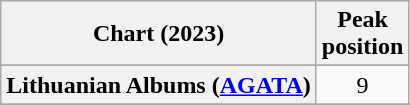<table class="wikitable sortable plainrowheaders" style="text-align:center">
<tr>
<th scope="col">Chart (2023)</th>
<th scope="col">Peak<br>position</th>
</tr>
<tr>
</tr>
<tr>
<th scope="row">Lithuanian Albums (<a href='#'>AGATA</a>)</th>
<td>9</td>
</tr>
<tr>
</tr>
<tr>
</tr>
</table>
